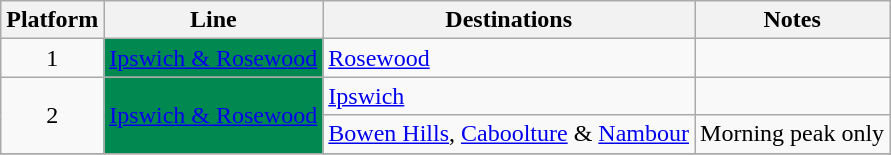<table class="wikitable" style="float: none; margin: 0.5em; ">
<tr>
<th>Platform</th>
<th>Line</th>
<th>Destinations</th>
<th>Notes</th>
</tr>
<tr>
<td style="text-align:center;">1</td>
<td style=background:#008851><a href='#'><span>Ipswich & Rosewood</span></a></td>
<td><a href='#'>Rosewood</a></td>
<td></td>
</tr>
<tr>
<td rowspan="2" style="text-align:center;">2</td>
<td rowspan="2" style=background:#008851><a href='#'><span>Ipswich & Rosewood</span></a></td>
<td><a href='#'>Ipswich</a></td>
<td></td>
</tr>
<tr>
<td><a href='#'>Bowen Hills</a>, <a href='#'>Caboolture</a> & <a href='#'>Nambour</a></td>
<td>Morning peak only</td>
</tr>
<tr>
</tr>
</table>
